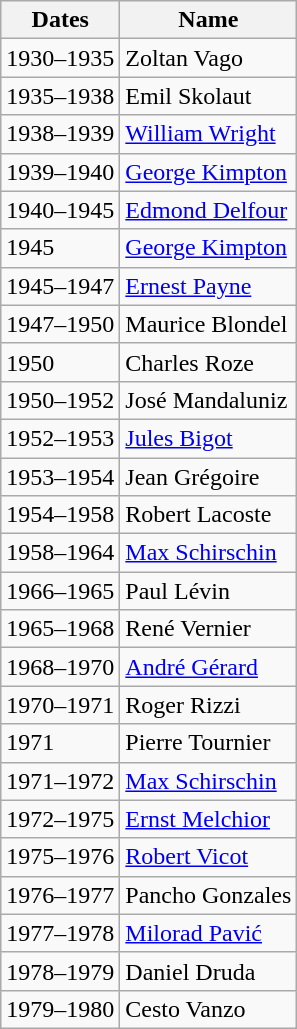<table class="wikitable">
<tr>
<th>Dates</th>
<th>Name</th>
</tr>
<tr>
<td>1930–1935</td>
<td>Zoltan Vago</td>
</tr>
<tr>
<td>1935–1938</td>
<td>Emil Skolaut</td>
</tr>
<tr>
<td>1938–1939</td>
<td><a href='#'>William Wright</a></td>
</tr>
<tr>
<td>1939–1940</td>
<td><a href='#'>George Kimpton</a></td>
</tr>
<tr>
<td>1940–1945</td>
<td><a href='#'>Edmond Delfour</a></td>
</tr>
<tr>
<td>1945</td>
<td><a href='#'>George Kimpton</a></td>
</tr>
<tr>
<td>1945–1947</td>
<td><a href='#'>Ernest Payne</a></td>
</tr>
<tr>
<td>1947–1950</td>
<td>Maurice Blondel</td>
</tr>
<tr>
<td>1950</td>
<td>Charles Roze</td>
</tr>
<tr>
<td>1950–1952</td>
<td>José Mandaluniz</td>
</tr>
<tr>
<td>1952–1953</td>
<td><a href='#'>Jules Bigot</a></td>
</tr>
<tr>
<td>1953–1954</td>
<td>Jean Grégoire</td>
</tr>
<tr>
<td>1954–1958</td>
<td>Robert Lacoste</td>
</tr>
<tr>
<td>1958–1964</td>
<td><a href='#'>Max Schirschin</a></td>
</tr>
<tr>
<td>1966–1965</td>
<td>Paul Lévin</td>
</tr>
<tr>
<td>1965–1968</td>
<td>René Vernier</td>
</tr>
<tr>
<td>1968–1970</td>
<td><a href='#'>André Gérard</a></td>
</tr>
<tr>
<td>1970–1971</td>
<td>Roger Rizzi</td>
</tr>
<tr>
<td>1971</td>
<td>Pierre Tournier</td>
</tr>
<tr>
<td>1971–1972</td>
<td><a href='#'>Max Schirschin</a></td>
</tr>
<tr>
<td>1972–1975</td>
<td><a href='#'>Ernst Melchior</a></td>
</tr>
<tr>
<td>1975–1976</td>
<td><a href='#'>Robert Vicot</a></td>
</tr>
<tr>
<td>1976–1977</td>
<td>Pancho Gonzales</td>
</tr>
<tr>
<td>1977–1978</td>
<td><a href='#'>Milorad Pavić</a></td>
</tr>
<tr>
<td>1978–1979</td>
<td>Daniel Druda</td>
</tr>
<tr>
<td>1979–1980</td>
<td>Cesto Vanzo</td>
</tr>
</table>
